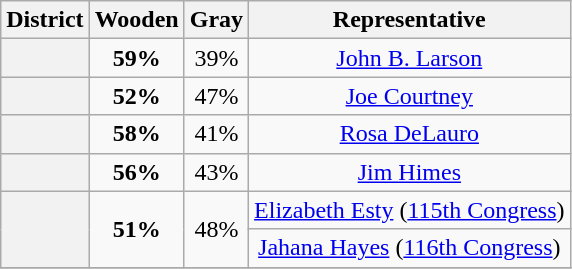<table class="wikitable">
<tr>
<th>District</th>
<th>Wooden</th>
<th>Gray</th>
<th>Representative</th>
</tr>
<tr align=center>
<th></th>
<td><strong>59%</strong></td>
<td>39%</td>
<td><a href='#'>John B. Larson</a></td>
</tr>
<tr align=center>
<th></th>
<td><strong>52%</strong></td>
<td>47%</td>
<td><a href='#'>Joe Courtney</a></td>
</tr>
<tr align=center>
<th></th>
<td><strong>58%</strong></td>
<td>41%</td>
<td><a href='#'>Rosa DeLauro</a></td>
</tr>
<tr align=center>
<th></th>
<td><strong>56%</strong></td>
<td>43%</td>
<td><a href='#'>Jim Himes</a></td>
</tr>
<tr align=center>
<th rowspan=2 ></th>
<td rowspan=2><strong>51%</strong></td>
<td rowspan=2>48%</td>
<td><a href='#'>Elizabeth Esty</a> (<a href='#'>115th Congress</a>)</td>
</tr>
<tr align=center>
<td><a href='#'>Jahana Hayes</a> (<a href='#'>116th Congress</a>)</td>
</tr>
<tr align=center>
</tr>
</table>
